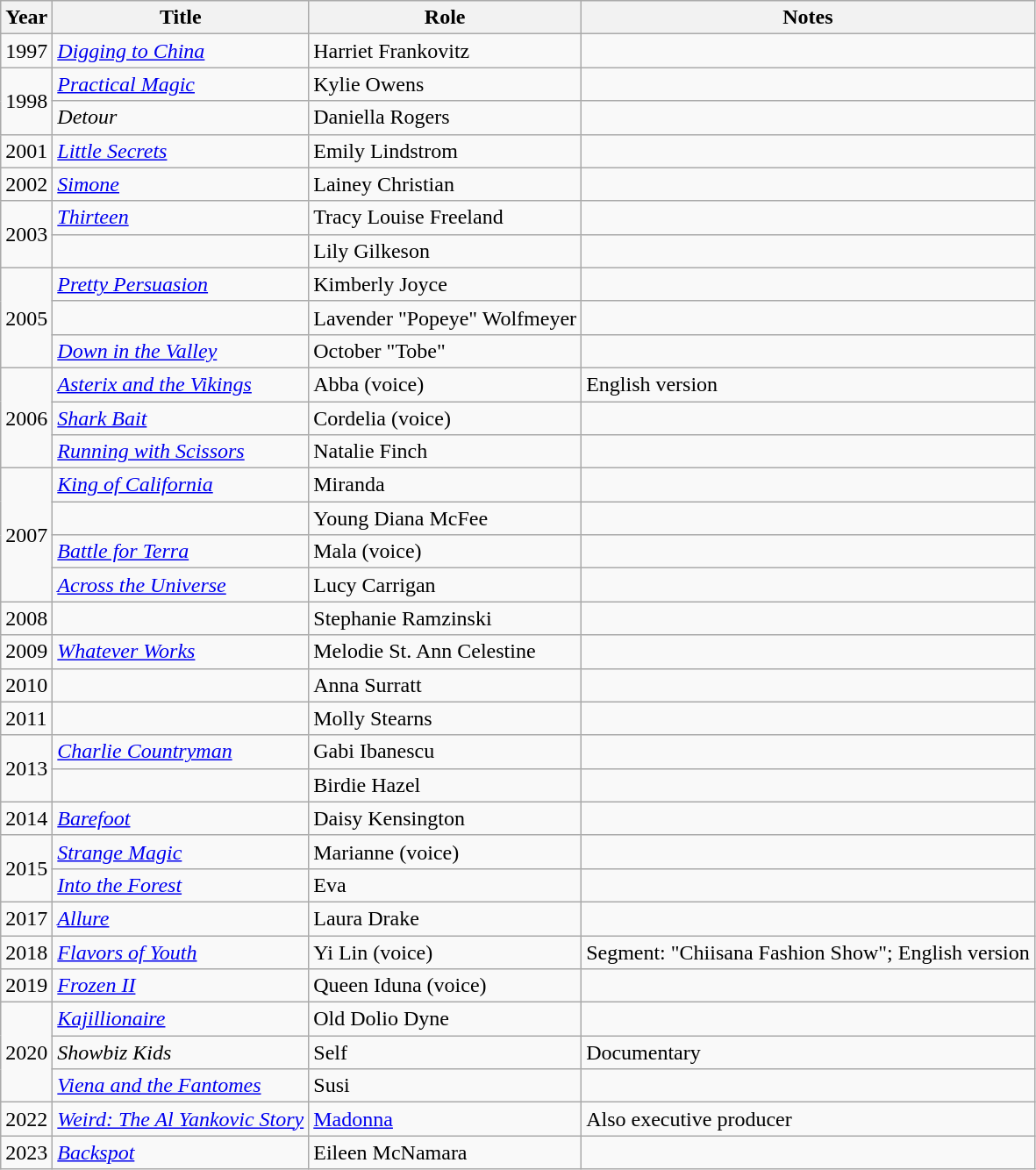<table class="wikitable sortable">
<tr>
<th>Year</th>
<th>Title</th>
<th>Role</th>
<th class="unsortable">Notes</th>
</tr>
<tr>
<td>1997</td>
<td><em><a href='#'>Digging to China</a></em></td>
<td>Harriet Frankovitz</td>
<td></td>
</tr>
<tr>
<td rowspan="2">1998</td>
<td><em><a href='#'>Practical Magic</a></em></td>
<td>Kylie Owens</td>
<td></td>
</tr>
<tr>
<td><em>Detour</em></td>
<td>Daniella Rogers</td>
<td></td>
</tr>
<tr>
<td>2001</td>
<td><em><a href='#'>Little Secrets</a></em></td>
<td>Emily Lindstrom</td>
<td></td>
</tr>
<tr>
<td>2002</td>
<td><em><a href='#'>Simone</a></em></td>
<td>Lainey Christian</td>
<td></td>
</tr>
<tr>
<td rowspan="2">2003</td>
<td><em><a href='#'>Thirteen</a></em></td>
<td>Tracy Louise Freeland</td>
<td></td>
</tr>
<tr>
<td><em></em></td>
<td>Lily Gilkeson</td>
<td></td>
</tr>
<tr>
<td rowspan="3">2005</td>
<td><em><a href='#'>Pretty Persuasion</a></em></td>
<td>Kimberly Joyce</td>
<td></td>
</tr>
<tr>
<td><em></em></td>
<td>Lavender "Popeye" Wolfmeyer</td>
<td></td>
</tr>
<tr>
<td><em><a href='#'>Down in the Valley</a></em></td>
<td>October "Tobe"</td>
<td></td>
</tr>
<tr>
<td rowspan="3">2006</td>
<td><em><a href='#'>Asterix and the Vikings</a></em></td>
<td>Abba (voice)</td>
<td>English version</td>
</tr>
<tr>
<td><em><a href='#'>Shark Bait</a></em></td>
<td>Cordelia (voice)</td>
<td></td>
</tr>
<tr>
<td><em><a href='#'>Running with Scissors</a></em></td>
<td>Natalie Finch</td>
<td></td>
</tr>
<tr>
<td rowspan="4">2007</td>
<td><em><a href='#'>King of California</a></em></td>
<td>Miranda</td>
<td></td>
</tr>
<tr>
<td><em></em></td>
<td>Young Diana McFee</td>
<td></td>
</tr>
<tr>
<td><em><a href='#'>Battle for Terra</a></em></td>
<td>Mala (voice)</td>
<td></td>
</tr>
<tr>
<td><em><a href='#'>Across the Universe</a></em></td>
<td>Lucy Carrigan</td>
<td></td>
</tr>
<tr>
<td>2008</td>
<td><em></em></td>
<td>Stephanie Ramzinski</td>
<td></td>
</tr>
<tr>
<td>2009</td>
<td><em><a href='#'>Whatever Works</a></em></td>
<td>Melodie St. Ann Celestine</td>
<td></td>
</tr>
<tr>
<td>2010</td>
<td><em></em></td>
<td>Anna Surratt</td>
<td></td>
</tr>
<tr>
<td>2011</td>
<td><em></em></td>
<td>Molly Stearns</td>
<td></td>
</tr>
<tr>
<td rowspan="2">2013</td>
<td><em><a href='#'>Charlie Countryman</a></em></td>
<td>Gabi Ibanescu</td>
<td></td>
</tr>
<tr>
<td><em></em></td>
<td>Birdie Hazel</td>
<td></td>
</tr>
<tr>
<td>2014</td>
<td><em><a href='#'>Barefoot</a></em></td>
<td>Daisy Kensington</td>
<td></td>
</tr>
<tr>
<td rowspan="2">2015</td>
<td><em><a href='#'>Strange Magic</a></em></td>
<td>Marianne (voice)</td>
<td></td>
</tr>
<tr>
<td><em><a href='#'>Into the Forest</a></em></td>
<td>Eva</td>
<td></td>
</tr>
<tr>
<td>2017</td>
<td><em><a href='#'>Allure</a></em></td>
<td>Laura Drake</td>
<td></td>
</tr>
<tr>
<td>2018</td>
<td><em><a href='#'>Flavors of Youth</a></em></td>
<td>Yi Lin (voice)</td>
<td>Segment: "Chiisana Fashion Show"; English version</td>
</tr>
<tr>
<td>2019</td>
<td><em><a href='#'>Frozen II</a></em></td>
<td>Queen Iduna (voice)</td>
<td></td>
</tr>
<tr>
<td rowspan="3">2020</td>
<td><em><a href='#'>Kajillionaire</a></em></td>
<td>Old Dolio Dyne</td>
<td></td>
</tr>
<tr>
<td><em>Showbiz Kids</em></td>
<td>Self</td>
<td>Documentary</td>
</tr>
<tr>
<td><em><a href='#'>Viena and the Fantomes</a></em></td>
<td>Susi</td>
<td></td>
</tr>
<tr>
<td>2022</td>
<td><em><a href='#'>Weird: The Al Yankovic Story</a></em></td>
<td><a href='#'>Madonna</a></td>
<td>Also executive producer</td>
</tr>
<tr>
<td>2023</td>
<td><em><a href='#'>Backspot</a></em></td>
<td>Eileen McNamara</td>
<td></td>
</tr>
</table>
